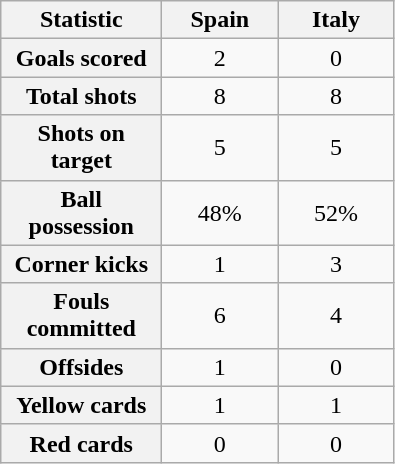<table class="wikitable plainrowheaders" style="text-align:center">
<tr>
<th scope=col width=100>Statistic</th>
<th scope=col width=70>Spain</th>
<th scope=col width=70>Italy</th>
</tr>
<tr>
<th scope=row>Goals scored</th>
<td>2</td>
<td>0</td>
</tr>
<tr>
<th scope=row>Total shots</th>
<td>8</td>
<td>8</td>
</tr>
<tr>
<th scope=row>Shots on target</th>
<td>5</td>
<td>5</td>
</tr>
<tr>
<th scope=row>Ball possession</th>
<td>48%</td>
<td>52%</td>
</tr>
<tr>
<th scope=row>Corner kicks</th>
<td>1</td>
<td>3</td>
</tr>
<tr>
<th scope=row>Fouls committed</th>
<td>6</td>
<td>4</td>
</tr>
<tr>
<th scope=row>Offsides</th>
<td>1</td>
<td>0</td>
</tr>
<tr>
<th scope=row>Yellow cards</th>
<td>1</td>
<td>1</td>
</tr>
<tr>
<th scope=row>Red cards</th>
<td>0</td>
<td>0</td>
</tr>
</table>
